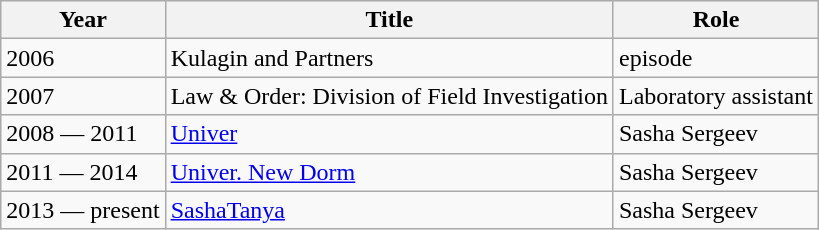<table class="wikitable sortable">
<tr>
<th>Year</th>
<th>Title</th>
<th>Role</th>
</tr>
<tr>
<td>2006</td>
<td>Kulagin and Partners</td>
<td>episode</td>
</tr>
<tr>
<td>2007</td>
<td>Law & Order: Division of Field Investigation</td>
<td>Laboratory assistant</td>
</tr>
<tr>
<td>2008 —  2011</td>
<td><a href='#'>Univer</a></td>
<td>Sasha Sergeev</td>
</tr>
<tr>
<td>2011 —  2014</td>
<td><a href='#'>Univer. New Dorm</a></td>
<td>Sasha Sergeev</td>
</tr>
<tr>
<td>2013 —  present</td>
<td><a href='#'>SashaTanya</a></td>
<td>Sasha Sergeev</td>
</tr>
</table>
